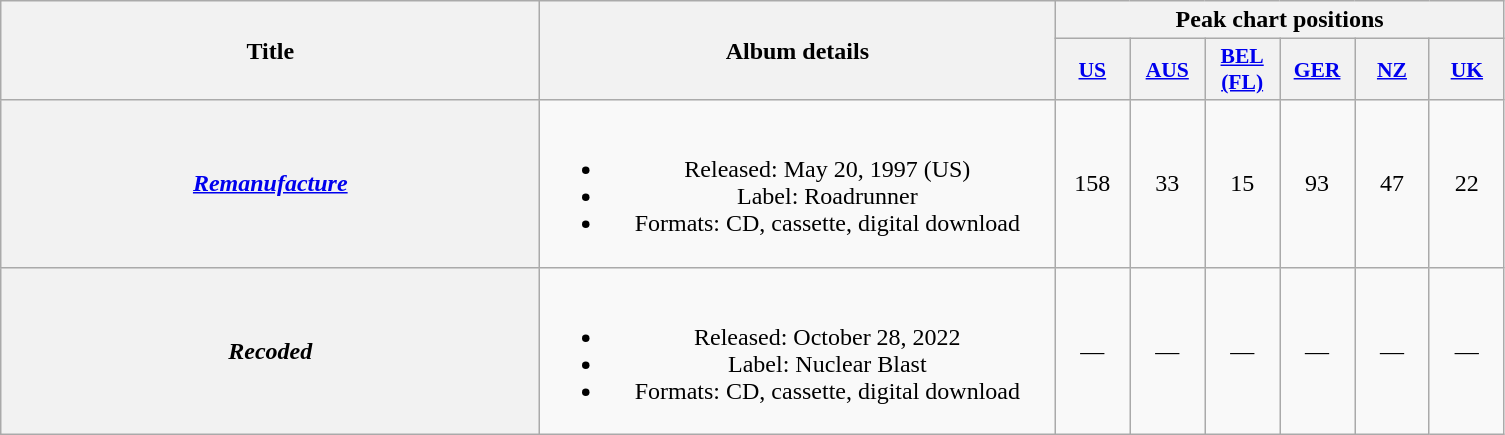<table class="wikitable plainrowheaders" style="text-align:center;">
<tr>
<th scope="col" rowspan="2" style="width:22em;">Title</th>
<th scope="col" rowspan="2" style="width:21em;">Album details</th>
<th scope="col" colspan="6">Peak chart positions</th>
</tr>
<tr>
<th scope="col" style="width:3em;font-size:90%;"><a href='#'>US</a><br></th>
<th scope="col" style="width:3em;font-size:90%;"><a href='#'>AUS</a><br></th>
<th scope="col" style="width:3em;font-size:90%;"><a href='#'>BEL<br>(FL)</a><br></th>
<th scope="col" style="width:3em;font-size:90%;"><a href='#'>GER</a><br></th>
<th scope="col" style="width:3em;font-size:90%;"><a href='#'>NZ</a><br></th>
<th scope="col" style="width:3em;font-size:90%;"><a href='#'>UK</a><br></th>
</tr>
<tr>
<th scope="row"><em><a href='#'>Remanufacture</a></em></th>
<td><br><ul><li>Released: May 20, 1997 <span>(US)</span></li><li>Label: Roadrunner</li><li>Formats: CD, cassette, digital download</li></ul></td>
<td>158</td>
<td>33</td>
<td>15</td>
<td>93</td>
<td>47</td>
<td>22</td>
</tr>
<tr>
<th scope="row"><em>Recoded</em></th>
<td><br><ul><li>Released: October 28, 2022</li><li>Label: Nuclear Blast</li><li>Formats: CD, cassette, digital download</li></ul></td>
<td>—</td>
<td>—</td>
<td>—</td>
<td>—</td>
<td>—</td>
<td>—</td>
</tr>
</table>
